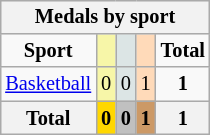<table class="wikitable" style="font-size:85%; float:right;">
<tr style="background:#efefef;">
<th colspan=7>Medals by sport</th>
</tr>
<tr align=center>
<td><strong>Sport</strong></td>
<td bgcolor=#f7f6a8></td>
<td bgcolor=#dce5e5></td>
<td bgcolor=#ffdab9></td>
<td><strong>Total</strong></td>
</tr>
<tr align=center>
<td><a href='#'>Basketball</a></td>
<td style="background:#F7F6A8;">0</td>
<td style="background:#DCE5E5;">0</td>
<td style="background:#FFDAB9;">1</td>
<td><strong>1</strong></td>
</tr>
<tr align=center>
<th>Total</th>
<th style="background:gold;">0</th>
<th style="background:silver;">0</th>
<th style="background:#c96;">1</th>
<th>1</th>
</tr>
</table>
